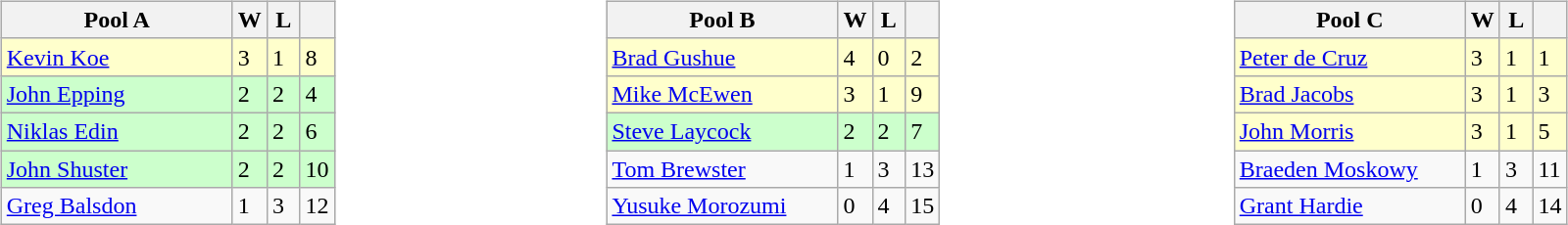<table>
<tr>
<td valign=top width=10%><br><table class=wikitable>
<tr>
<th width=150>Pool A</th>
<th width=15>W</th>
<th width=15>L</th>
<th width=15></th>
</tr>
<tr bgcolor=#ffffcc>
<td> <a href='#'>Kevin Koe</a></td>
<td>3</td>
<td>1</td>
<td>8</td>
</tr>
<tr bgcolor=#ccffcc>
<td> <a href='#'>John Epping</a></td>
<td>2</td>
<td>2</td>
<td>4</td>
</tr>
<tr bgcolor=#ccffcc>
<td> <a href='#'>Niklas Edin</a></td>
<td>2</td>
<td>2</td>
<td>6</td>
</tr>
<tr bgcolor=#ccffcc>
<td> <a href='#'>John Shuster</a></td>
<td>2</td>
<td>2</td>
<td>10</td>
</tr>
<tr>
<td> <a href='#'>Greg Balsdon</a></td>
<td>1</td>
<td>3</td>
<td>12</td>
</tr>
</table>
</td>
<td valign=top width=10%><br><table class=wikitable>
<tr>
<th width=150>Pool B</th>
<th width=15>W</th>
<th width=15>L</th>
<th width=15></th>
</tr>
<tr bgcolor=ffffcc>
<td> <a href='#'>Brad Gushue</a></td>
<td>4</td>
<td>0</td>
<td>2</td>
</tr>
<tr bgcolor=ffffcc>
<td> <a href='#'>Mike McEwen</a></td>
<td>3</td>
<td>1</td>
<td>9</td>
</tr>
<tr bgcolor=#ccffcc>
<td> <a href='#'>Steve Laycock</a></td>
<td>2</td>
<td>2</td>
<td>7</td>
</tr>
<tr>
<td> <a href='#'>Tom Brewster</a></td>
<td>1</td>
<td>3</td>
<td>13</td>
</tr>
<tr>
<td> <a href='#'>Yusuke Morozumi</a></td>
<td>0</td>
<td>4</td>
<td>15</td>
</tr>
</table>
</td>
<td valign=top width=10%><br><table class=wikitable>
<tr>
<th width=150>Pool C</th>
<th width=15>W</th>
<th width=15>L</th>
<th width=15></th>
</tr>
<tr bgcolor=ffffcc>
<td> <a href='#'>Peter de Cruz</a></td>
<td>3</td>
<td>1</td>
<td>1</td>
</tr>
<tr bgcolor=ffffcc>
<td> <a href='#'>Brad Jacobs</a></td>
<td>3</td>
<td>1</td>
<td>3</td>
</tr>
<tr bgcolor=ffffcc>
<td> <a href='#'>John Morris</a></td>
<td>3</td>
<td>1</td>
<td>5</td>
</tr>
<tr>
<td> <a href='#'>Braeden Moskowy</a></td>
<td>1</td>
<td>3</td>
<td>11</td>
</tr>
<tr>
<td> <a href='#'>Grant Hardie</a></td>
<td>0</td>
<td>4</td>
<td>14</td>
</tr>
</table>
</td>
</tr>
</table>
